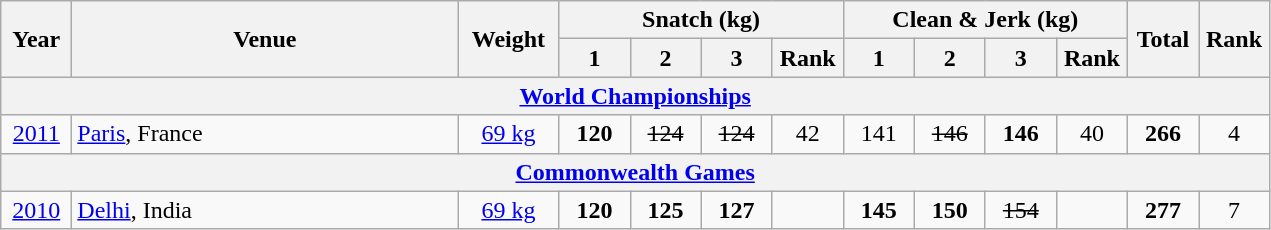<table class = "wikitable" style="text-align:center;">
<tr>
<th rowspan=2 width=40>Year</th>
<th rowspan=2 width=250>Venue</th>
<th rowspan=2 width=60>Weight</th>
<th colspan=4>Snatch (kg)</th>
<th colspan=4>Clean & Jerk (kg)</th>
<th rowspan=2 width=40>Total</th>
<th rowspan=2 width=40>Rank</th>
</tr>
<tr>
<th width=40>1</th>
<th width=40>2</th>
<th width=40>3</th>
<th width=40>Rank</th>
<th width=40>1</th>
<th width=40>2</th>
<th width=40>3</th>
<th width=40>Rank</th>
</tr>
<tr>
<th colspan=13><a href='#'>World Championships</a></th>
</tr>
<tr>
<td><a href='#'>2011</a></td>
<td align=left> <a href='#'>Paris</a>, France</td>
<td><a href='#'>69 kg</a></td>
<td><strong>120</strong></td>
<td><s>124</s></td>
<td><s>124</s></td>
<td>42</td>
<td>141</td>
<td><s>146</s></td>
<td><strong>146</strong></td>
<td>40</td>
<td><strong>266</strong></td>
<td>4</td>
</tr>
<tr>
<th colspan=13><a href='#'>Commonwealth Games</a></th>
</tr>
<tr>
<td><a href='#'>2010</a></td>
<td align=left> <a href='#'>Delhi</a>, India</td>
<td><a href='#'>69 kg</a></td>
<td><strong>120</strong></td>
<td><strong>125</strong></td>
<td><strong>127</strong></td>
<td></td>
<td><strong>145</strong></td>
<td><strong>150</strong></td>
<td><s>154</s></td>
<td></td>
<td><strong>277</strong></td>
<td>7</td>
</tr>
</table>
